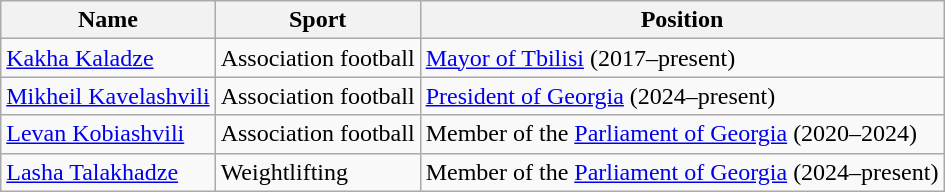<table class="wikitable sortable">
<tr>
<th>Name</th>
<th>Sport</th>
<th>Position</th>
</tr>
<tr>
<td data-sort-value="Kaladze,Kakha"><a href='#'>Kakha Kaladze</a></td>
<td>Association football</td>
<td><a href='#'>Mayor of Tbilisi</a> (2017–present)</td>
</tr>
<tr>
<td><a href='#'>Mikheil Kavelashvili</a></td>
<td>Association football</td>
<td><a href='#'>President of Georgia</a> (2024–present)</td>
</tr>
<tr>
<td><a href='#'>Levan Kobiashvili</a></td>
<td>Association football</td>
<td>Member of the <a href='#'>Parliament of Georgia</a> (2020–2024)</td>
</tr>
<tr>
<td><a href='#'>Lasha Talakhadze</a></td>
<td>Weightlifting</td>
<td>Member of the <a href='#'>Parliament of Georgia</a> (2024–present)</td>
</tr>
</table>
